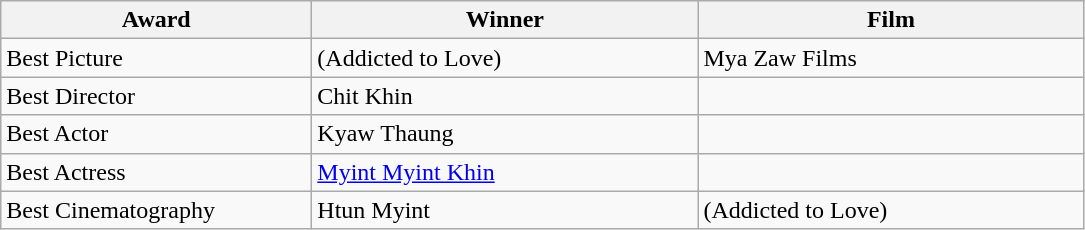<table class="wikitable">
<tr>
<th width="200"><strong>Award</strong></th>
<th width="250"><strong>Winner</strong></th>
<th width="250"><strong>Film</strong></th>
</tr>
<tr>
<td>Best Picture</td>
<td> (Addicted to Love)</td>
<td>Mya Zaw Films</td>
</tr>
<tr>
<td>Best Director</td>
<td>Chit Khin</td>
<td></td>
</tr>
<tr>
<td>Best Actor</td>
<td>Kyaw Thaung</td>
<td></td>
</tr>
<tr>
<td>Best Actress</td>
<td><a href='#'>Myint Myint Khin</a></td>
<td></td>
</tr>
<tr>
<td>Best Cinematography</td>
<td>Htun Myint</td>
<td> (Addicted to Love)</td>
</tr>
</table>
